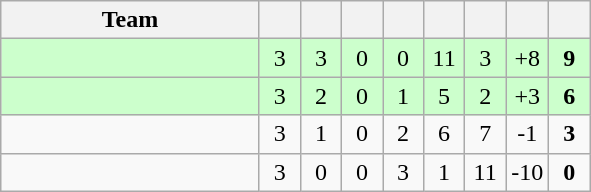<table class="wikitable" style="text-align: center;">
<tr>
<th width="165">Team</th>
<th width="20"></th>
<th width="20"></th>
<th width="20"></th>
<th width="20"></th>
<th width="20"></th>
<th width="20"></th>
<th width="20"></th>
<th width="20"></th>
</tr>
<tr bgcolor=ccffcc>
<td style="text-align:left;"></td>
<td>3</td>
<td>3</td>
<td>0</td>
<td>0</td>
<td>11</td>
<td>3</td>
<td>+8</td>
<td><strong>9</strong></td>
</tr>
<tr bgcolor=ccffcc>
<td style="text-align:left;"></td>
<td>3</td>
<td>2</td>
<td>0</td>
<td>1</td>
<td>5</td>
<td>2</td>
<td>+3</td>
<td><strong>6</strong></td>
</tr>
<tr>
<td style="text-align:left;"></td>
<td>3</td>
<td>1</td>
<td>0</td>
<td>2</td>
<td>6</td>
<td>7</td>
<td>-1</td>
<td><strong>3</strong></td>
</tr>
<tr>
<td style="text-align:left;"></td>
<td>3</td>
<td>0</td>
<td>0</td>
<td>3</td>
<td>1</td>
<td>11</td>
<td>-10</td>
<td><strong>0</strong></td>
</tr>
</table>
